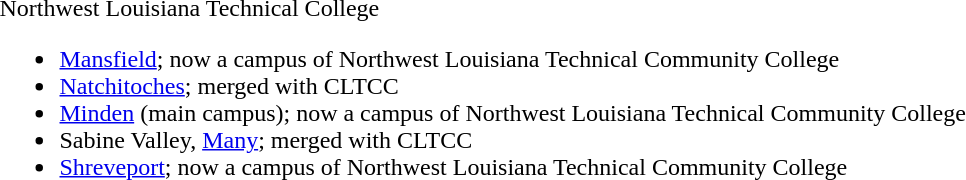<table>
<tr ---- valign="top">
<td><br>Northwest Louisiana Technical College<ul><li><a href='#'>Mansfield</a>; now a campus of Northwest Louisiana Technical Community College</li><li><a href='#'>Natchitoches</a>; merged with CLTCC</li><li><a href='#'>Minden</a> (main campus); now a campus of Northwest Louisiana Technical Community College</li><li>Sabine Valley, <a href='#'>Many</a>; merged with CLTCC</li><li><a href='#'>Shreveport</a>; now a campus of Northwest Louisiana Technical Community College</li></ul></td>
</tr>
</table>
